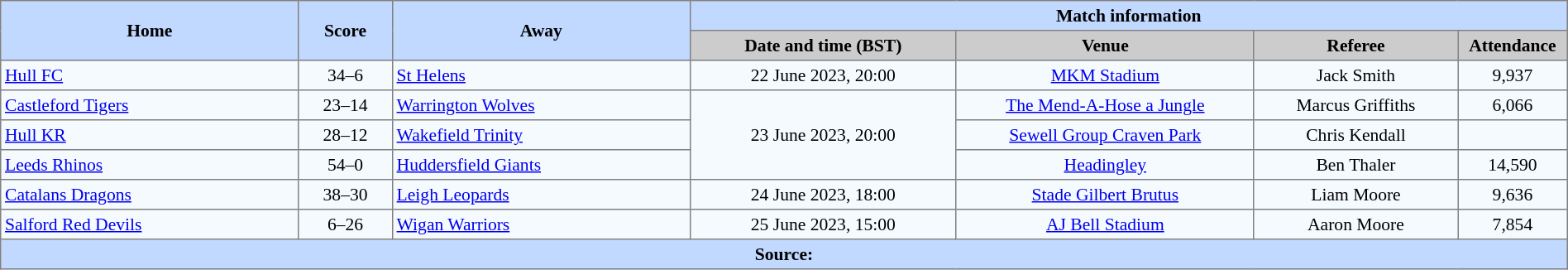<table border=1 style="border-collapse:collapse; font-size:90%; text-align:center;" cellpadding=3 cellspacing=0 width=100%>
<tr style="background:#C1D8ff;">
<th scope="col" rowspan=2 width=19%>Home</th>
<th scope="col" rowspan=2 width=6%>Score</th>
<th scope="col" rowspan=2 width=19%>Away</th>
<th colspan=4>Match information</th>
</tr>
<tr style="background:#CCCCCC;">
<th scope="col" width=17%>Date and time (BST)</th>
<th scope="col" width=19%>Venue</th>
<th scope="col" width=13%>Referee</th>
<th scope="col" width=7%>Attendance</th>
</tr>
<tr style="background:#F5FAFF;">
<td style="text-align:left;"> <a href='#'>Hull FC</a></td>
<td>34–6</td>
<td style="text-align:left;"> <a href='#'>St Helens</a></td>
<td>22 June 2023, 20:00</td>
<td><a href='#'>MKM Stadium</a></td>
<td>Jack Smith</td>
<td>9,937</td>
</tr>
<tr style="background:#F5FAFF;">
<td style="text-align:left;"> <a href='#'>Castleford Tigers</a></td>
<td>23–14</td>
<td style="text-align:left;"> <a href='#'>Warrington Wolves</a></td>
<td rowspan=3>23 June 2023, 20:00</td>
<td><a href='#'>The Mend-A-Hose a Jungle</a></td>
<td>Marcus Griffiths</td>
<td>6,066</td>
</tr>
<tr style="background:#F5FAFF;">
<td style="text-align:left;"> <a href='#'>Hull KR</a></td>
<td>28–12</td>
<td style="text-align:left;"> <a href='#'>Wakefield Trinity</a></td>
<td><a href='#'>Sewell Group Craven Park</a></td>
<td>Chris Kendall</td>
<td></td>
</tr>
<tr style="background:#F5FAFF;">
<td style="text-align:left;"> <a href='#'>Leeds Rhinos</a></td>
<td>54–0</td>
<td style="text-align:left;"> <a href='#'>Huddersfield Giants</a></td>
<td><a href='#'>Headingley</a></td>
<td>Ben Thaler</td>
<td>14,590</td>
</tr>
<tr style="background:#F5FAFF;">
<td style="text-align:left;"> <a href='#'>Catalans Dragons</a></td>
<td>38–30</td>
<td style="text-align:left;"> <a href='#'>Leigh Leopards</a></td>
<td>24 June 2023, 18:00</td>
<td><a href='#'>Stade Gilbert Brutus</a></td>
<td>Liam Moore</td>
<td>9,636</td>
</tr>
<tr style="background:#F5FAFF;">
<td style="text-align:left;"> <a href='#'>Salford Red Devils</a></td>
<td>6–26</td>
<td style="text-align:left;"> <a href='#'>Wigan Warriors</a></td>
<td>25 June 2023, 15:00</td>
<td><a href='#'>AJ Bell Stadium</a></td>
<td>Aaron Moore</td>
<td>7,854</td>
</tr>
<tr style="background:#c1d8ff;">
<th colspan=7>Source:</th>
</tr>
</table>
